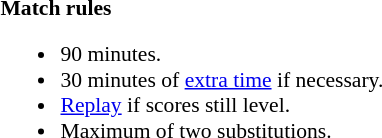<table style="width:100%; font-size:90%;">
<tr>
<td><br><strong>Match rules</strong><ul><li>90 minutes.</li><li>30 minutes of <a href='#'>extra time</a> if necessary.</li><li><a href='#'>Replay</a> if scores still level.</li><li>Maximum of two substitutions.</li></ul></td>
</tr>
</table>
